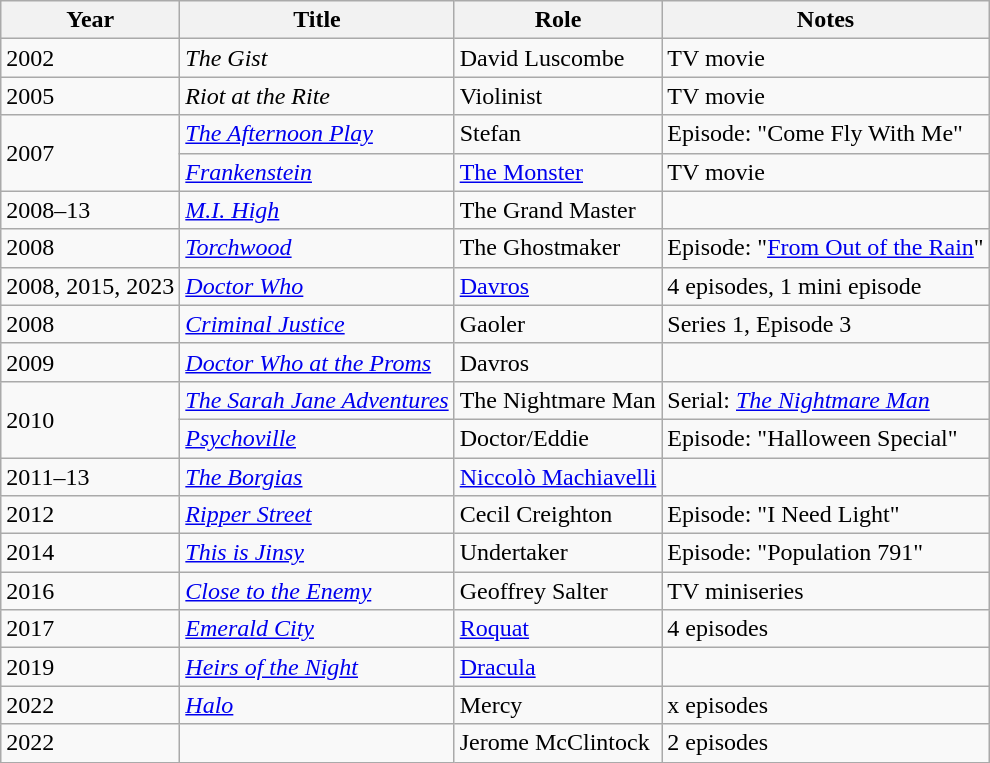<table class="wikitable">
<tr>
<th>Year</th>
<th>Title</th>
<th>Role</th>
<th>Notes</th>
</tr>
<tr>
<td>2002</td>
<td><em>The Gist</em></td>
<td>David Luscombe</td>
<td>TV movie</td>
</tr>
<tr>
<td>2005</td>
<td><em>Riot at the Rite</em></td>
<td>Violinist</td>
<td>TV movie</td>
</tr>
<tr>
<td rowspan="2">2007</td>
<td><em><a href='#'>The Afternoon Play</a></em></td>
<td>Stefan</td>
<td>Episode: "Come Fly With Me"</td>
</tr>
<tr>
<td><em><a href='#'>Frankenstein</a></em></td>
<td><a href='#'>The Monster</a></td>
<td>TV movie</td>
</tr>
<tr>
<td>2008–13</td>
<td><em><a href='#'>M.I. High</a></em></td>
<td>The Grand Master</td>
<td></td>
</tr>
<tr>
<td>2008</td>
<td><em><a href='#'>Torchwood</a></em></td>
<td>The Ghostmaker</td>
<td>Episode: "<a href='#'>From Out of the Rain</a>"</td>
</tr>
<tr>
<td>2008, 2015, 2023</td>
<td><em><a href='#'>Doctor Who</a></em></td>
<td><a href='#'>Davros</a></td>
<td>4 episodes, 1 mini episode</td>
</tr>
<tr>
<td>2008</td>
<td><em><a href='#'>Criminal Justice</a></em></td>
<td>Gaoler</td>
<td>Series 1, Episode 3</td>
</tr>
<tr>
<td>2009</td>
<td><em><a href='#'>Doctor Who at the Proms</a></em></td>
<td>Davros</td>
<td></td>
</tr>
<tr>
<td rowspan="2">2010</td>
<td><em><a href='#'>The Sarah Jane Adventures</a></em></td>
<td>The Nightmare Man</td>
<td>Serial: <em><a href='#'>The Nightmare Man</a></em></td>
</tr>
<tr>
<td><em><a href='#'>Psychoville</a></em></td>
<td>Doctor/Eddie</td>
<td>Episode: "Halloween Special"</td>
</tr>
<tr>
<td>2011–13</td>
<td><em><a href='#'>The Borgias</a></em></td>
<td><a href='#'>Niccolò Machiavelli</a></td>
<td></td>
</tr>
<tr>
<td>2012</td>
<td><em><a href='#'>Ripper Street</a></em></td>
<td>Cecil Creighton</td>
<td>Episode: "I Need Light"</td>
</tr>
<tr>
<td>2014</td>
<td><em><a href='#'>This is Jinsy</a></em></td>
<td>Undertaker</td>
<td>Episode: "Population 791"</td>
</tr>
<tr>
<td>2016</td>
<td><em><a href='#'>Close to the Enemy</a></em></td>
<td>Geoffrey Salter</td>
<td>TV miniseries</td>
</tr>
<tr>
<td>2017</td>
<td><em><a href='#'>Emerald City</a></em></td>
<td><a href='#'>Roquat</a></td>
<td>4 episodes</td>
</tr>
<tr>
<td>2019</td>
<td><em><a href='#'>Heirs of the Night</a></em></td>
<td><a href='#'>Dracula</a></td>
<td></td>
</tr>
<tr>
<td>2022</td>
<td><em><a href='#'>Halo</a></em></td>
<td>Mercy</td>
<td>x episodes</td>
</tr>
<tr>
<td>2022</td>
<td><em></em></td>
<td>Jerome McClintock</td>
<td>2 episodes</td>
</tr>
</table>
